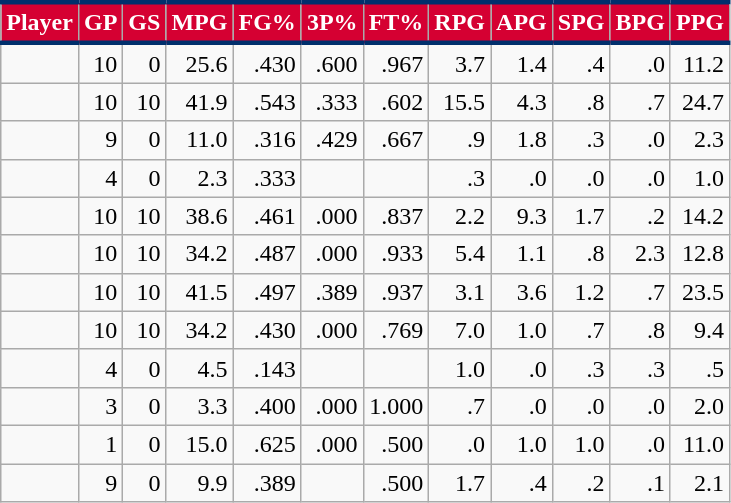<table class="wikitable sortable" style="text-align:right;">
<tr>
<th style="background:#D50032; color:#FFFFFF; border-top:#002F6C 3px solid; border-bottom:#002F6C 3px solid;">Player</th>
<th style="background:#D50032; color:#FFFFFF; border-top:#002F6C 3px solid; border-bottom:#002F6C 3px solid;">GP</th>
<th style="background:#D50032; color:#FFFFFF; border-top:#002F6C 3px solid; border-bottom:#002F6C 3px solid;">GS</th>
<th style="background:#D50032; color:#FFFFFF; border-top:#002F6C 3px solid; border-bottom:#002F6C 3px solid;">MPG</th>
<th style="background:#D50032; color:#FFFFFF; border-top:#002F6C 3px solid; border-bottom:#002F6C 3px solid;">FG%</th>
<th style="background:#D50032; color:#FFFFFF; border-top:#002F6C 3px solid; border-bottom:#002F6C 3px solid;">3P%</th>
<th style="background:#D50032; color:#FFFFFF; border-top:#002F6C 3px solid; border-bottom:#002F6C 3px solid;">FT%</th>
<th style="background:#D50032; color:#FFFFFF; border-top:#002F6C 3px solid; border-bottom:#002F6C 3px solid;">RPG</th>
<th style="background:#D50032; color:#FFFFFF; border-top:#002F6C 3px solid; border-bottom:#002F6C 3px solid;">APG</th>
<th style="background:#D50032; color:#FFFFFF; border-top:#002F6C 3px solid; border-bottom:#002F6C 3px solid;">SPG</th>
<th style="background:#D50032; color:#FFFFFF; border-top:#002F6C 3px solid; border-bottom:#002F6C 3px solid;">BPG</th>
<th style="background:#D50032; color:#FFFFFF; border-top:#002F6C 3px solid; border-bottom:#002F6C 3px solid;">PPG</th>
</tr>
<tr>
<td style="text-align:left;"></td>
<td>10</td>
<td>0</td>
<td>25.6</td>
<td>.430</td>
<td>.600</td>
<td>.967</td>
<td>3.7</td>
<td>1.4</td>
<td>.4</td>
<td>.0</td>
<td>11.2</td>
</tr>
<tr>
<td style="text-align:left;"></td>
<td>10</td>
<td>10</td>
<td>41.9</td>
<td>.543</td>
<td>.333</td>
<td>.602</td>
<td>15.5</td>
<td>4.3</td>
<td>.8</td>
<td>.7</td>
<td>24.7</td>
</tr>
<tr>
<td style="text-align:left;"></td>
<td>9</td>
<td>0</td>
<td>11.0</td>
<td>.316</td>
<td>.429</td>
<td>.667</td>
<td>.9</td>
<td>1.8</td>
<td>.3</td>
<td>.0</td>
<td>2.3</td>
</tr>
<tr>
<td style="text-align:left;"></td>
<td>4</td>
<td>0</td>
<td>2.3</td>
<td>.333</td>
<td></td>
<td></td>
<td>.3</td>
<td>.0</td>
<td>.0</td>
<td>.0</td>
<td>1.0</td>
</tr>
<tr>
<td style="text-align:left;"></td>
<td>10</td>
<td>10</td>
<td>38.6</td>
<td>.461</td>
<td>.000</td>
<td>.837</td>
<td>2.2</td>
<td>9.3</td>
<td>1.7</td>
<td>.2</td>
<td>14.2</td>
</tr>
<tr>
<td style="text-align:left;"></td>
<td>10</td>
<td>10</td>
<td>34.2</td>
<td>.487</td>
<td>.000</td>
<td>.933</td>
<td>5.4</td>
<td>1.1</td>
<td>.8</td>
<td>2.3</td>
<td>12.8</td>
</tr>
<tr>
<td style="text-align:left;"></td>
<td>10</td>
<td>10</td>
<td>41.5</td>
<td>.497</td>
<td>.389</td>
<td>.937</td>
<td>3.1</td>
<td>3.6</td>
<td>1.2</td>
<td>.7</td>
<td>23.5</td>
</tr>
<tr>
<td style="text-align:left;"></td>
<td>10</td>
<td>10</td>
<td>34.2</td>
<td>.430</td>
<td>.000</td>
<td>.769</td>
<td>7.0</td>
<td>1.0</td>
<td>.7</td>
<td>.8</td>
<td>9.4</td>
</tr>
<tr>
<td style="text-align:left;"></td>
<td>4</td>
<td>0</td>
<td>4.5</td>
<td>.143</td>
<td></td>
<td></td>
<td>1.0</td>
<td>.0</td>
<td>.3</td>
<td>.3</td>
<td>.5</td>
</tr>
<tr>
<td style="text-align:left;"></td>
<td>3</td>
<td>0</td>
<td>3.3</td>
<td>.400</td>
<td>.000</td>
<td>1.000</td>
<td>.7</td>
<td>.0</td>
<td>.0</td>
<td>.0</td>
<td>2.0</td>
</tr>
<tr>
<td style="text-align:left;"></td>
<td>1</td>
<td>0</td>
<td>15.0</td>
<td>.625</td>
<td>.000</td>
<td>.500</td>
<td>.0</td>
<td>1.0</td>
<td>1.0</td>
<td>.0</td>
<td>11.0</td>
</tr>
<tr>
<td style="text-align:left;"></td>
<td>9</td>
<td>0</td>
<td>9.9</td>
<td>.389</td>
<td></td>
<td>.500</td>
<td>1.7</td>
<td>.4</td>
<td>.2</td>
<td>.1</td>
<td>2.1</td>
</tr>
</table>
